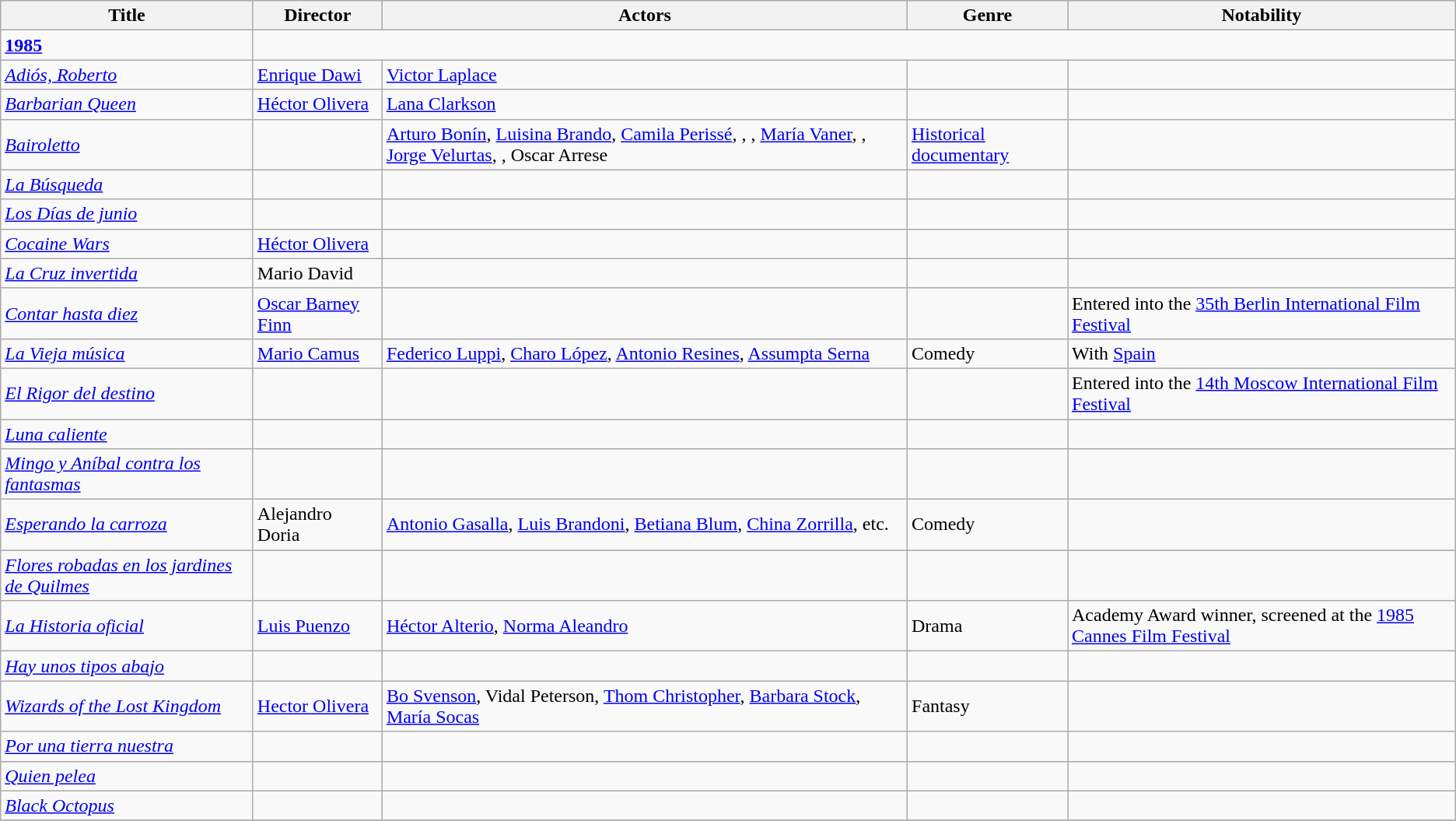<table class="wikitable">
<tr>
<th>Title</th>
<th>Director</th>
<th>Actors</th>
<th>Genre</th>
<th>Notability</th>
</tr>
<tr>
<td><strong><a href='#'>1985</a></strong></td>
</tr>
<tr>
<td><em><a href='#'>Adiós, Roberto</a></em></td>
<td><a href='#'>Enrique Dawi</a></td>
<td><a href='#'>Victor Laplace</a></td>
<td></td>
<td></td>
</tr>
<tr>
<td><em><a href='#'>Barbarian Queen</a></em></td>
<td><a href='#'>Héctor Olivera</a></td>
<td><a href='#'>Lana Clarkson</a></td>
<td></td>
<td></td>
</tr>
<tr>
<td><em><a href='#'>Bairoletto</a></em></td>
<td></td>
<td><a href='#'>Arturo Bonín</a>, <a href='#'>Luisina Brando</a>, <a href='#'>Camila Perissé</a>, , , <a href='#'>María Vaner</a>, , <a href='#'>Jorge Velurtas</a>, , Oscar Arrese</td>
<td><a href='#'>Historical</a> <a href='#'>documentary</a></td>
<td></td>
</tr>
<tr>
<td><em><a href='#'>La Búsqueda</a></em></td>
<td></td>
<td></td>
<td></td>
<td></td>
</tr>
<tr>
<td><em><a href='#'>Los Días de junio</a></em></td>
<td></td>
<td></td>
<td></td>
<td></td>
</tr>
<tr>
<td><em><a href='#'>Cocaine Wars</a></em></td>
<td><a href='#'>Héctor Olivera</a></td>
<td></td>
<td></td>
<td></td>
</tr>
<tr>
<td><em><a href='#'>La Cruz invertida</a></em></td>
<td>Mario David</td>
<td></td>
<td></td>
<td></td>
</tr>
<tr>
<td><em><a href='#'>Contar hasta diez</a></em></td>
<td><a href='#'>Oscar Barney Finn</a></td>
<td></td>
<td></td>
<td>Entered into the <a href='#'>35th Berlin International Film Festival</a></td>
</tr>
<tr>
<td><em><a href='#'>La Vieja música</a></em></td>
<td><a href='#'>Mario Camus</a></td>
<td><a href='#'>Federico Luppi</a>, <a href='#'>Charo López</a>, <a href='#'>Antonio Resines</a>, <a href='#'>Assumpta Serna</a></td>
<td>Comedy</td>
<td>With <a href='#'>Spain</a></td>
</tr>
<tr>
<td><em><a href='#'>El Rigor del destino</a></em></td>
<td></td>
<td></td>
<td></td>
<td>Entered into the <a href='#'>14th Moscow International Film Festival</a></td>
</tr>
<tr>
<td><em><a href='#'>Luna caliente</a></em></td>
<td></td>
<td></td>
<td></td>
<td></td>
</tr>
<tr>
<td><em><a href='#'>Mingo y Aníbal contra los fantasmas</a></em></td>
<td></td>
<td></td>
<td></td>
<td></td>
</tr>
<tr>
<td><em><a href='#'>Esperando la carroza</a></em></td>
<td>Alejandro Doria</td>
<td><a href='#'>Antonio Gasalla</a>, <a href='#'>Luis Brandoni</a>, <a href='#'>Betiana Blum</a>, <a href='#'>China Zorrilla</a>, etc.</td>
<td>Comedy</td>
<td></td>
</tr>
<tr>
<td><em><a href='#'>Flores robadas en los jardines de Quilmes</a></em></td>
<td></td>
<td></td>
<td></td>
<td></td>
</tr>
<tr>
<td><em><a href='#'>La Historia oficial</a></em></td>
<td><a href='#'>Luis Puenzo</a></td>
<td><a href='#'>Héctor Alterio</a>, <a href='#'>Norma Aleandro</a></td>
<td>Drama</td>
<td>Academy Award winner, screened at the <a href='#'>1985 Cannes Film Festival</a></td>
</tr>
<tr>
<td><em><a href='#'>Hay unos tipos abajo</a></em></td>
<td></td>
<td></td>
<td></td>
<td></td>
</tr>
<tr>
<td><em><a href='#'>Wizards of the Lost Kingdom</a></em></td>
<td><a href='#'>Hector Olivera</a></td>
<td><a href='#'>Bo Svenson</a>, Vidal Peterson, <a href='#'>Thom Christopher</a>, <a href='#'>Barbara Stock</a>, <a href='#'>María Socas</a></td>
<td>Fantasy</td>
<td></td>
</tr>
<tr>
<td><em><a href='#'>Por una tierra nuestra</a></em></td>
<td></td>
<td></td>
<td></td>
<td></td>
</tr>
<tr>
<td><em><a href='#'>Quien pelea</a></em></td>
<td></td>
<td></td>
<td></td>
<td></td>
</tr>
<tr>
<td><em><a href='#'>Black Octopus</a></em></td>
<td></td>
<td></td>
<td></td>
<td></td>
</tr>
<tr>
</tr>
</table>
